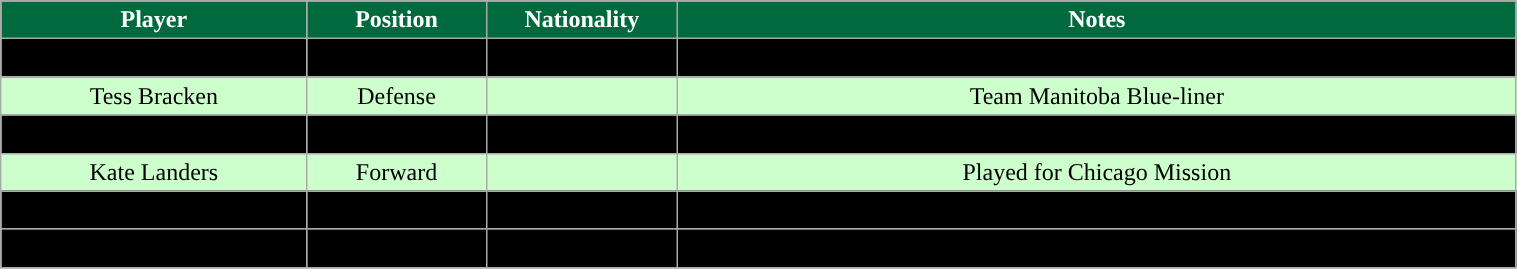<table class="wikitable" width="80%">
<tr style="text-align:center; background:#00693e; color:white;">
<td><strong>Player</strong></td>
<td><strong>Position</strong></td>
<td><strong>Nationality</strong></td>
<td><strong>Notes</strong><br></td>
</tr>
<tr align="center" bgcolor=" ">
<td>Alyssa Baker</td>
<td>Forward</td>
<td></td>
<td>Played for Nepean Jr. Wildcats</td>
</tr>
<tr align="center" bgcolor="#ccffcc">
<td>Tess Bracken</td>
<td>Defense</td>
<td></td>
<td>Team Manitoba Blue-liner</td>
</tr>
<tr align="center" bgcolor=" ">
<td>Christie Honor</td>
<td>Goaltender</td>
<td></td>
<td>Tended goal for the Etobicoke Jr. Dolphins</td>
</tr>
<tr align="center" bgcolor="#ccffcc">
<td>Kate Landers</td>
<td>Forward</td>
<td></td>
<td>Played for Chicago Mission</td>
</tr>
<tr align="center" bgcolor=" ">
<td>Shannon Ropp</td>
<td>Goaltender</td>
<td></td>
<td>Two-time pick to attend Team USA Development Camp</td>
</tr>
<tr align="center" bgcolor=" ">
<td>Caroline Shaunessy</td>
<td>Defense</td>
<td></td>
<td>Played for Bay State Breakers</td>
</tr>
<tr align="center" bgcolor=" ">
</tr>
</table>
